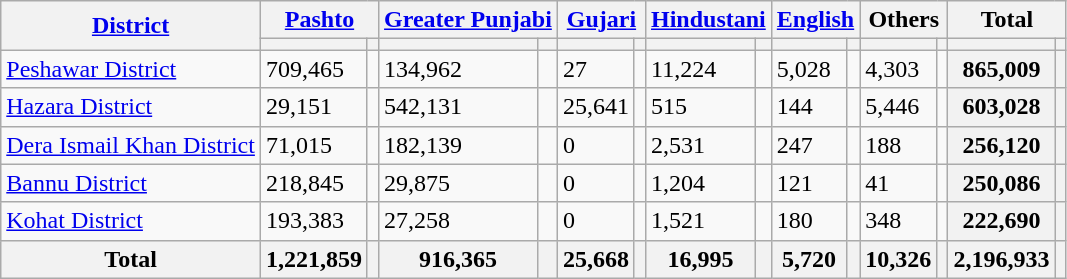<table class="wikitable sortable">
<tr>
<th rowspan="2"><a href='#'>District</a></th>
<th colspan="2"><a href='#'>Pashto</a></th>
<th colspan="2"><a href='#'>Greater Punjabi</a></th>
<th colspan="2"><a href='#'>Gujari</a></th>
<th colspan="2"><a href='#'>Hindustani</a></th>
<th colspan="2"><a href='#'>English</a></th>
<th colspan="2">Others</th>
<th colspan="2">Total</th>
</tr>
<tr>
<th><a href='#'></a></th>
<th></th>
<th></th>
<th></th>
<th></th>
<th></th>
<th></th>
<th></th>
<th></th>
<th></th>
<th></th>
<th></th>
<th></th>
<th></th>
</tr>
<tr>
<td><a href='#'>Peshawar District</a></td>
<td>709,465</td>
<td></td>
<td>134,962</td>
<td></td>
<td>27</td>
<td></td>
<td>11,224</td>
<td></td>
<td>5,028</td>
<td></td>
<td>4,303</td>
<td></td>
<th>865,009</th>
<th></th>
</tr>
<tr>
<td><a href='#'>Hazara District</a></td>
<td>29,151</td>
<td></td>
<td>542,131</td>
<td></td>
<td>25,641</td>
<td></td>
<td>515</td>
<td></td>
<td>144</td>
<td></td>
<td>5,446</td>
<td></td>
<th>603,028</th>
<th></th>
</tr>
<tr>
<td><a href='#'>Dera Ismail Khan District</a></td>
<td>71,015</td>
<td></td>
<td>182,139</td>
<td></td>
<td>0</td>
<td></td>
<td>2,531</td>
<td></td>
<td>247</td>
<td></td>
<td>188</td>
<td></td>
<th>256,120</th>
<th></th>
</tr>
<tr>
<td><a href='#'>Bannu District</a></td>
<td>218,845</td>
<td></td>
<td>29,875</td>
<td></td>
<td>0</td>
<td></td>
<td>1,204</td>
<td></td>
<td>121</td>
<td></td>
<td>41</td>
<td></td>
<th>250,086</th>
<th></th>
</tr>
<tr>
<td><a href='#'>Kohat District</a></td>
<td>193,383</td>
<td></td>
<td>27,258</td>
<td></td>
<td>0</td>
<td></td>
<td>1,521</td>
<td></td>
<td>180</td>
<td></td>
<td>348</td>
<td></td>
<th>222,690</th>
<th></th>
</tr>
<tr>
<th>Total</th>
<th>1,221,859</th>
<th></th>
<th>916,365</th>
<th></th>
<th>25,668</th>
<th></th>
<th>16,995</th>
<th></th>
<th>5,720</th>
<th></th>
<th>10,326</th>
<th></th>
<th>2,196,933</th>
<th></th>
</tr>
</table>
